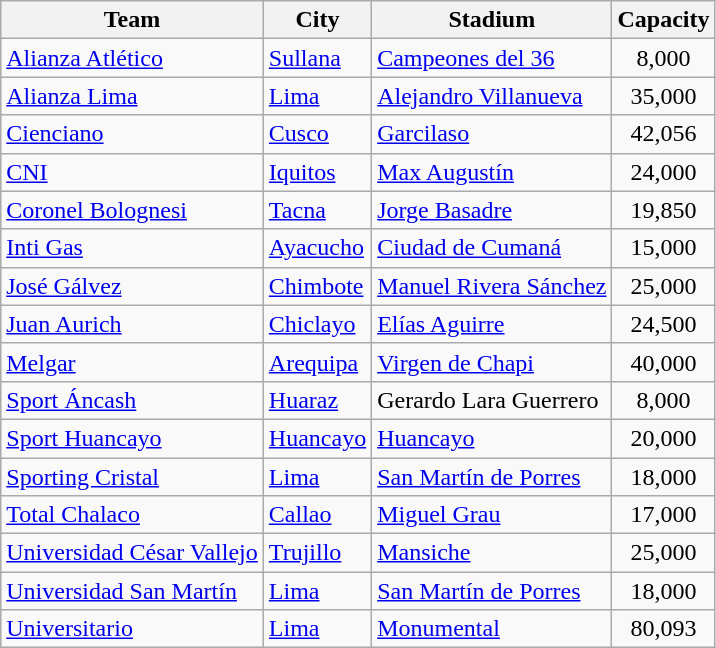<table class="wikitable sortable">
<tr>
<th>Team</th>
<th>City</th>
<th>Stadium</th>
<th>Capacity</th>
</tr>
<tr>
<td><a href='#'>Alianza Atlético</a></td>
<td><a href='#'>Sullana</a></td>
<td><a href='#'>Campeones del 36</a></td>
<td align="center">8,000</td>
</tr>
<tr>
<td><a href='#'>Alianza Lima</a></td>
<td><a href='#'>Lima</a></td>
<td><a href='#'>Alejandro Villanueva</a></td>
<td align="center">35,000</td>
</tr>
<tr>
<td><a href='#'>Cienciano</a></td>
<td><a href='#'>Cusco</a></td>
<td><a href='#'>Garcilaso</a></td>
<td align="center">42,056</td>
</tr>
<tr>
<td><a href='#'>CNI</a></td>
<td><a href='#'>Iquitos</a></td>
<td><a href='#'>Max Augustín</a></td>
<td align="center">24,000</td>
</tr>
<tr>
<td><a href='#'>Coronel Bolognesi</a></td>
<td><a href='#'>Tacna</a></td>
<td><a href='#'>Jorge Basadre</a></td>
<td align="center">19,850</td>
</tr>
<tr>
<td><a href='#'>Inti Gas</a></td>
<td><a href='#'>Ayacucho</a></td>
<td><a href='#'>Ciudad de Cumaná</a></td>
<td align="center">15,000</td>
</tr>
<tr>
<td><a href='#'>José Gálvez</a></td>
<td><a href='#'>Chimbote</a></td>
<td><a href='#'>Manuel Rivera Sánchez</a></td>
<td align="center">25,000</td>
</tr>
<tr>
<td><a href='#'>Juan Aurich</a></td>
<td><a href='#'>Chiclayo</a></td>
<td><a href='#'>Elías Aguirre</a></td>
<td align="center">24,500</td>
</tr>
<tr>
<td><a href='#'>Melgar</a></td>
<td><a href='#'>Arequipa</a></td>
<td><a href='#'>Virgen de Chapi</a></td>
<td align="center">40,000</td>
</tr>
<tr>
<td><a href='#'>Sport Áncash</a></td>
<td><a href='#'>Huaraz</a></td>
<td>Gerardo Lara Guerrero</td>
<td align="center">8,000</td>
</tr>
<tr>
<td><a href='#'>Sport Huancayo</a></td>
<td><a href='#'>Huancayo</a></td>
<td><a href='#'>Huancayo</a></td>
<td align="center">20,000</td>
</tr>
<tr>
<td><a href='#'>Sporting Cristal</a></td>
<td><a href='#'>Lima</a></td>
<td><a href='#'>San Martín de Porres</a></td>
<td align="center">18,000</td>
</tr>
<tr>
<td><a href='#'>Total Chalaco</a></td>
<td><a href='#'>Callao</a></td>
<td><a href='#'>Miguel Grau</a></td>
<td align="center">17,000</td>
</tr>
<tr>
<td><a href='#'>Universidad César Vallejo</a></td>
<td><a href='#'>Trujillo</a></td>
<td><a href='#'>Mansiche</a></td>
<td align="center">25,000</td>
</tr>
<tr>
<td><a href='#'>Universidad San Martín</a></td>
<td><a href='#'>Lima</a></td>
<td><a href='#'>San Martín de Porres</a></td>
<td align="center">18,000</td>
</tr>
<tr>
<td><a href='#'>Universitario</a></td>
<td><a href='#'>Lima</a></td>
<td><a href='#'>Monumental</a></td>
<td align="center">80,093</td>
</tr>
</table>
